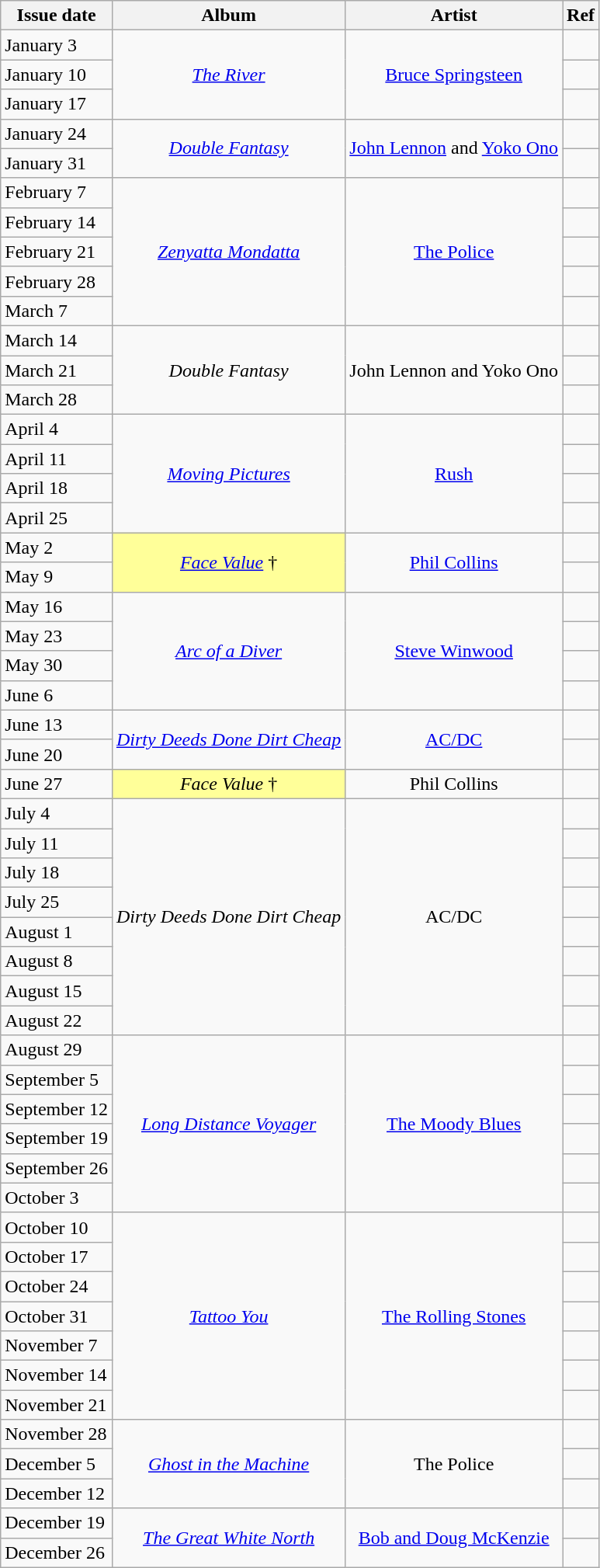<table class="wikitable sortable">
<tr>
<th>Issue date</th>
<th>Album</th>
<th>Artist</th>
<th>Ref</th>
</tr>
<tr>
<td>January 3</td>
<td rowspan="3" align="center"><em><a href='#'>The River</a></em></td>
<td rowspan="3" align="center"><a href='#'>Bruce Springsteen</a></td>
<td align="center"></td>
</tr>
<tr>
<td>January 10</td>
<td align="center"></td>
</tr>
<tr>
<td>January 17</td>
<td align="center"></td>
</tr>
<tr>
<td>January 24</td>
<td rowspan="2" align="center"><em><a href='#'>Double Fantasy</a></em></td>
<td rowspan="2" align="center"><a href='#'>John Lennon</a> and <a href='#'>Yoko Ono</a></td>
<td align="center"></td>
</tr>
<tr>
<td>January 31</td>
<td align="center"></td>
</tr>
<tr>
<td>February 7</td>
<td rowspan="5" align="center"><em><a href='#'>Zenyatta Mondatta</a></em></td>
<td rowspan="5" align="center"><a href='#'>The Police</a></td>
<td align="center"></td>
</tr>
<tr>
<td>February 14</td>
<td align="center"></td>
</tr>
<tr>
<td>February 21</td>
<td align="center"></td>
</tr>
<tr>
<td>February 28</td>
<td align="center"></td>
</tr>
<tr>
<td>March 7</td>
<td align="center"></td>
</tr>
<tr>
<td>March 14</td>
<td rowspan="3" align="center"><em>Double Fantasy</em></td>
<td rowspan="3" align="center">John Lennon and Yoko Ono</td>
<td align="center"></td>
</tr>
<tr>
<td>March 21</td>
<td align="center"></td>
</tr>
<tr>
<td>March 28</td>
<td align="center"></td>
</tr>
<tr>
<td>April 4</td>
<td rowspan="4" align="center"><a href='#'><em>Moving Pictures</em></a></td>
<td rowspan="4" align="center"><a href='#'>Rush</a></td>
<td align="center"></td>
</tr>
<tr>
<td>April 11</td>
<td align="center"></td>
</tr>
<tr>
<td>April 18</td>
<td align="center"></td>
</tr>
<tr>
<td>April 25</td>
<td align="center"></td>
</tr>
<tr>
<td>May 2</td>
<td rowspan="2" align="center" style="background-color:#FFFF99"><em><a href='#'>Face Value</a></em> †</td>
<td rowspan="2" align="center"><a href='#'>Phil Collins</a></td>
<td align="center"></td>
</tr>
<tr>
<td>May 9</td>
<td align="center"></td>
</tr>
<tr>
<td>May 16</td>
<td rowspan="4" align="center"><em><a href='#'>Arc of a Diver</a></em></td>
<td rowspan="4" align="center"><a href='#'>Steve Winwood</a></td>
<td align="center"></td>
</tr>
<tr>
<td>May 23</td>
<td align="center"></td>
</tr>
<tr>
<td>May 30</td>
<td align="center"></td>
</tr>
<tr>
<td>June 6</td>
<td align="center"></td>
</tr>
<tr>
<td>June 13</td>
<td rowspan="2" align="center"><em><a href='#'>Dirty Deeds Done Dirt Cheap</a></em></td>
<td rowspan="2" align="center"><a href='#'>AC/DC</a></td>
<td align="center"></td>
</tr>
<tr>
<td>June 20</td>
<td align="center"></td>
</tr>
<tr>
<td>June 27</td>
<td style="background-color:#FFFF99"align="center"><em>Face Value</em> †</td>
<td align="center">Phil Collins</td>
<td align="center"></td>
</tr>
<tr>
<td>July 4</td>
<td rowspan="8" align="center"><em>Dirty Deeds Done Dirt Cheap</em></td>
<td rowspan="8" align="center">AC/DC</td>
<td align="center"></td>
</tr>
<tr>
<td>July 11</td>
<td align="center"></td>
</tr>
<tr>
<td>July 18</td>
<td align="center"></td>
</tr>
<tr>
<td>July 25</td>
<td align="center"></td>
</tr>
<tr>
<td>August 1</td>
<td align="center"></td>
</tr>
<tr>
<td>August 8</td>
<td align="center"></td>
</tr>
<tr>
<td>August 15</td>
<td align="center"></td>
</tr>
<tr>
<td>August 22</td>
<td align="center"></td>
</tr>
<tr>
<td>August 29</td>
<td rowspan="6" align="center"><em><a href='#'>Long Distance Voyager</a></em></td>
<td rowspan="6" align="center"><a href='#'>The Moody Blues</a></td>
<td align="center"></td>
</tr>
<tr>
<td>September 5</td>
<td align="center"></td>
</tr>
<tr>
<td>September 12</td>
<td align="center"></td>
</tr>
<tr>
<td>September 19</td>
<td align="center"></td>
</tr>
<tr>
<td>September 26</td>
<td align="center"></td>
</tr>
<tr>
<td>October 3</td>
<td align="center"></td>
</tr>
<tr>
<td>October 10</td>
<td rowspan="7" align="center"><em><a href='#'>Tattoo You</a></em></td>
<td rowspan="7" align="center"><a href='#'>The Rolling Stones</a></td>
<td align="center"></td>
</tr>
<tr>
<td>October 17</td>
<td align="center"></td>
</tr>
<tr>
<td>October 24</td>
<td align="center"></td>
</tr>
<tr>
<td>October 31</td>
<td align="center"></td>
</tr>
<tr>
<td>November 7</td>
<td align="center"></td>
</tr>
<tr>
<td>November 14</td>
<td align="center"></td>
</tr>
<tr>
<td>November 21</td>
<td align="center"></td>
</tr>
<tr>
<td>November 28</td>
<td rowspan="3" align="center"><em><a href='#'>Ghost in the Machine</a></em></td>
<td rowspan="3" align="center">The Police</td>
<td align="center"></td>
</tr>
<tr>
<td>December 5</td>
<td align="center"></td>
</tr>
<tr>
<td>December 12</td>
<td align="center"></td>
</tr>
<tr>
<td>December 19</td>
<td rowspan="2" align="center"><em><a href='#'>The Great White North</a></em></td>
<td rowspan="2" align="center"><a href='#'>Bob and Doug McKenzie</a></td>
<td align="center"></td>
</tr>
<tr>
<td>December 26</td>
<td align="center"></td>
</tr>
</table>
